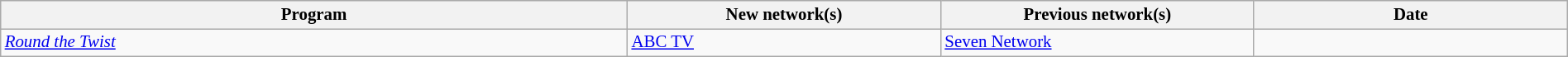<table class="wikitable sortable"  style="width:100%; font-size:87%;">
<tr style="background:#efefef;">
<th style="width:40%;">Program</th>
<th style="width:20%;">New network(s)</th>
<th style="width:20%;">Previous network(s)</th>
<th style="width:20%;">Date</th>
</tr>
<tr>
<td><em><a href='#'>Round the Twist</a></em></td>
<td><a href='#'>ABC TV</a></td>
<td><a href='#'>Seven Network</a></td>
<td></td>
</tr>
</table>
